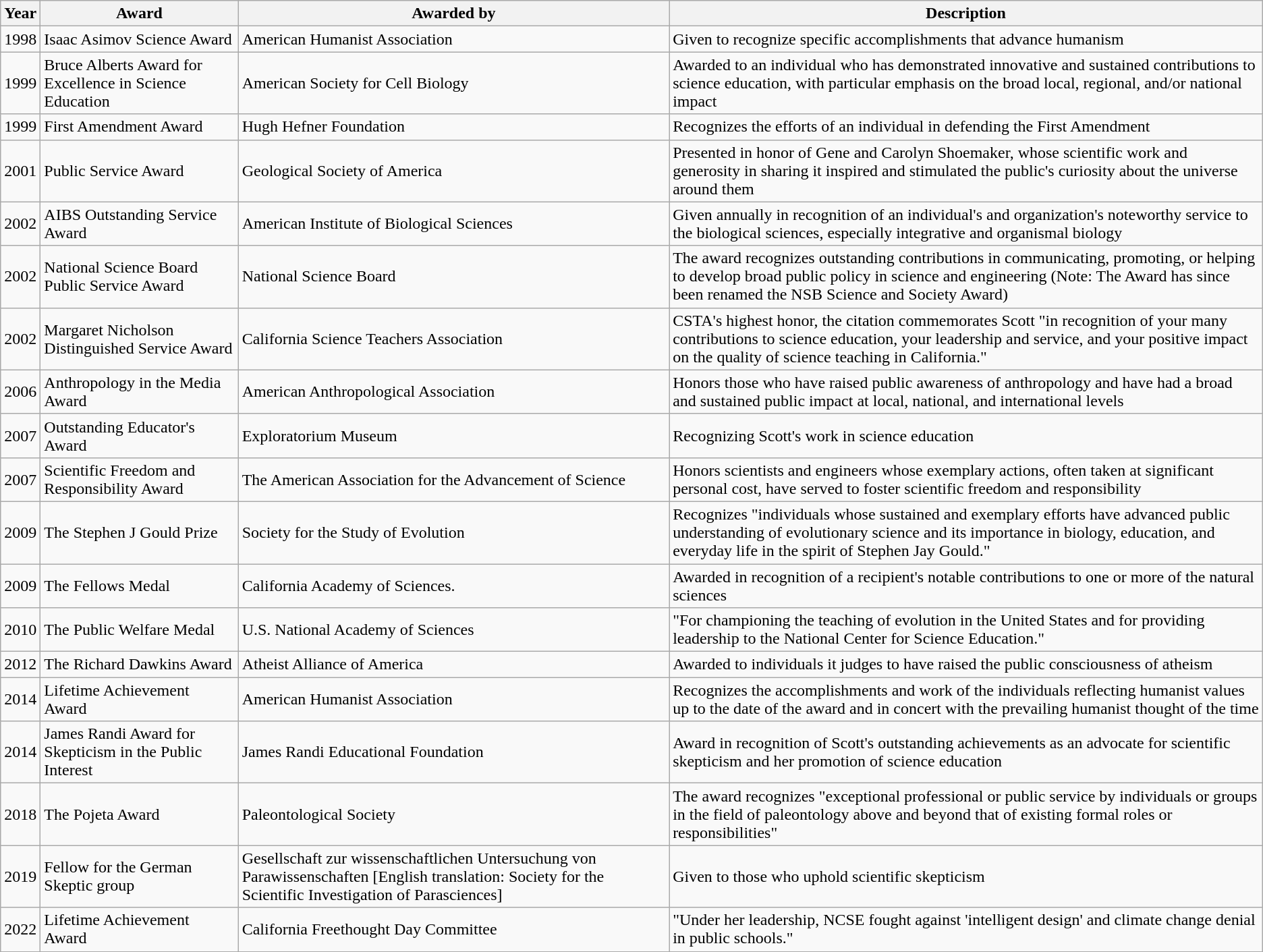<table class="wikitable">
<tr>
<th>Year</th>
<th>Award</th>
<th>Awarded by</th>
<th>Description</th>
</tr>
<tr>
<td>1998</td>
<td>Isaac Asimov Science Award</td>
<td>American Humanist Association</td>
<td>Given to recognize specific accomplishments that advance humanism</td>
</tr>
<tr>
<td>1999</td>
<td>Bruce Alberts Award for Excellence in Science Education</td>
<td>American Society for Cell Biology</td>
<td>Awarded to an individual who has demonstrated innovative and sustained contributions to science education, with particular emphasis on the broad local, regional, and/or national impact</td>
</tr>
<tr>
<td>1999</td>
<td>First Amendment Award</td>
<td>Hugh Hefner Foundation</td>
<td>Recognizes the efforts of an individual in defending the First Amendment</td>
</tr>
<tr>
<td>2001</td>
<td>Public Service Award</td>
<td>Geological Society of America</td>
<td>Presented in honor of Gene and Carolyn Shoemaker, whose scientific work and generosity in sharing it inspired and stimulated the public's curiosity about the universe around them</td>
</tr>
<tr>
<td>2002</td>
<td>AIBS Outstanding Service Award</td>
<td>American Institute of Biological Sciences</td>
<td>Given annually in recognition of an individual's and organization's noteworthy service to the biological sciences, especially integrative and organismal biology</td>
</tr>
<tr>
<td>2002</td>
<td>National Science Board Public Service Award</td>
<td>National Science Board</td>
<td>The award recognizes outstanding contributions in communicating, promoting, or helping to develop broad public policy in science and engineering (Note: The Award has since been renamed the NSB Science and Society Award)</td>
</tr>
<tr>
<td>2002</td>
<td>Margaret Nicholson Distinguished Service Award</td>
<td>California Science Teachers Association</td>
<td>CSTA's highest honor, the citation commemorates Scott "in recognition of your many contributions to science education, your leadership and service, and your positive impact on the quality of science teaching in California."</td>
</tr>
<tr>
<td>2006</td>
<td>Anthropology in the Media Award</td>
<td>American Anthropological Association</td>
<td>Honors those who have raised public awareness of anthropology and have had a broad and sustained public impact at local, national, and international levels</td>
</tr>
<tr>
<td>2007</td>
<td>Outstanding Educator's Award</td>
<td>Exploratorium Museum</td>
<td>Recognizing Scott's work in science education</td>
</tr>
<tr>
<td>2007</td>
<td>Scientific Freedom and Responsibility Award</td>
<td>The American Association for the Advancement of Science</td>
<td>Honors scientists and engineers whose exemplary actions, often taken at significant personal cost, have served to foster scientific freedom and responsibility</td>
</tr>
<tr>
<td>2009</td>
<td>The Stephen J Gould Prize</td>
<td>Society for the Study of Evolution</td>
<td>Recognizes "individuals whose sustained and exemplary efforts have advanced public understanding of evolutionary science and its importance in biology, education, and everyday life in the spirit of Stephen Jay Gould."</td>
</tr>
<tr>
<td>2009</td>
<td>The Fellows Medal</td>
<td>California Academy of Sciences.</td>
<td>Awarded in recognition of a recipient's notable contributions to one or more of the natural sciences</td>
</tr>
<tr>
<td>2010</td>
<td>The Public Welfare Medal</td>
<td>U.S. National Academy of Sciences</td>
<td>"For championing the teaching of evolution in the United States and for providing leadership to the National Center for Science Education."</td>
</tr>
<tr>
<td>2012</td>
<td>The Richard Dawkins Award</td>
<td>Atheist Alliance of America</td>
<td>Awarded to individuals it judges to have raised the public consciousness of atheism</td>
</tr>
<tr>
<td>2014</td>
<td>Lifetime Achievement Award</td>
<td>American Humanist Association</td>
<td>Recognizes the accomplishments and work of the individuals reflecting humanist values up to the date of the award and in concert with the prevailing humanist thought of the time</td>
</tr>
<tr>
<td>2014</td>
<td>James Randi Award for Skepticism in the Public Interest</td>
<td>James Randi Educational Foundation</td>
<td>Award in recognition of Scott's outstanding achievements as an advocate for scientific skepticism and her promotion of science education</td>
</tr>
<tr>
<td>2018</td>
<td>The Pojeta Award</td>
<td>Paleontological Society</td>
<td>The award recognizes "exceptional professional or public service by individuals or groups in the field of paleontology above and beyond that of existing formal roles or responsibilities"</td>
</tr>
<tr>
<td>2019</td>
<td>Fellow for the German Skeptic group</td>
<td>Gesellschaft zur wissenschaftlichen Untersuchung von Parawissenschaften [English translation: Society for the Scientific Investigation of Parasciences]</td>
<td>Given to those who uphold scientific skepticism</td>
</tr>
<tr>
<td>2022</td>
<td>Lifetime Achievement Award</td>
<td>California Freethought Day Committee</td>
<td>"Under her leadership, NCSE fought against 'intelligent design' and climate change denial in public schools."</td>
</tr>
</table>
